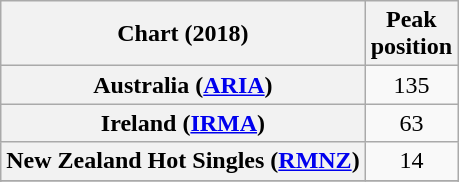<table class="wikitable sortable plainrowheaders" style="text-align:center">
<tr>
<th scope="col">Chart (2018)</th>
<th scope="col">Peak<br> position</th>
</tr>
<tr>
<th scope="row">Australia (<a href='#'>ARIA</a>)</th>
<td>135</td>
</tr>
<tr>
<th scope="row">Ireland (<a href='#'>IRMA</a>)</th>
<td>63</td>
</tr>
<tr>
<th scope="row">New Zealand Hot Singles (<a href='#'>RMNZ</a>)</th>
<td>14</td>
</tr>
<tr>
</tr>
<tr>
</tr>
</table>
